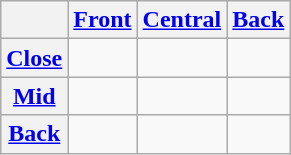<table class="wikitable" style="text-align:center;">
<tr>
<th></th>
<th><a href='#'>Front</a></th>
<th><a href='#'>Central</a></th>
<th><a href='#'>Back</a></th>
</tr>
<tr>
<th><a href='#'>Close</a></th>
<td></td>
<td></td>
<td></td>
</tr>
<tr>
<th><a href='#'>Mid</a></th>
<td></td>
<td></td>
<td></td>
</tr>
<tr>
<th><a href='#'>Back</a></th>
<td></td>
<td></td>
<td></td>
</tr>
</table>
